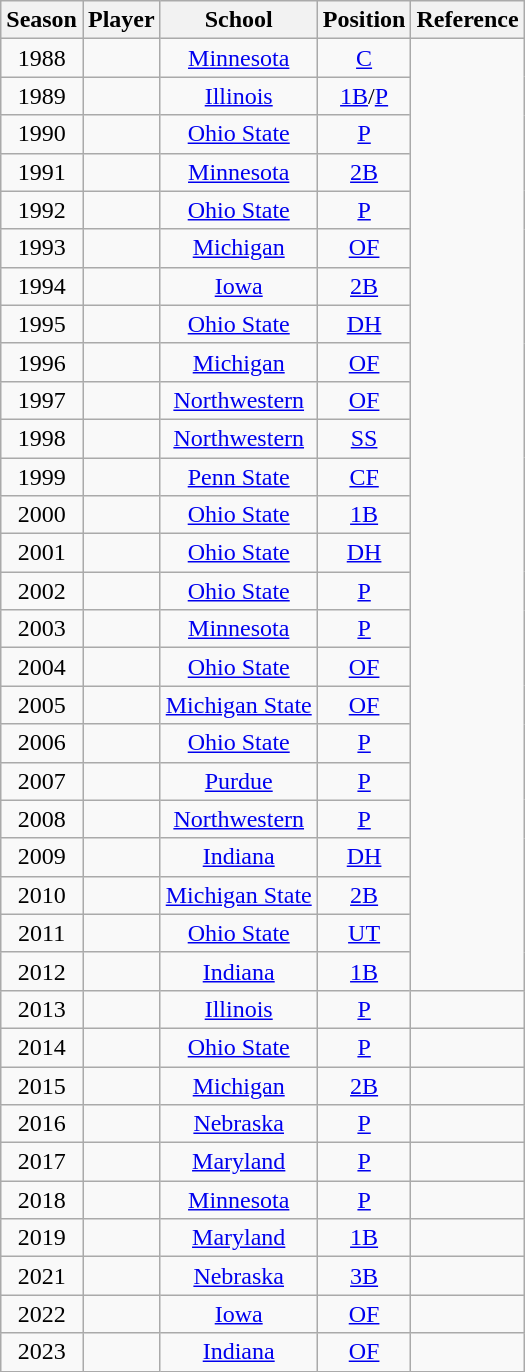<table class="wikitable sortable">
<tr>
<th>Season</th>
<th>Player</th>
<th>School</th>
<th>Position</th>
<th class="unsortable">Reference</th>
</tr>
<tr align=center>
<td>1988</td>
<td></td>
<td><a href='#'>Minnesota</a></td>
<td><a href='#'>C</a></td>
<td rowspan="25"></td>
</tr>
<tr align=center>
<td>1989</td>
<td></td>
<td><a href='#'>Illinois</a></td>
<td><a href='#'>1B</a>/<a href='#'>P</a></td>
</tr>
<tr align=center>
<td>1990</td>
<td></td>
<td><a href='#'>Ohio State</a></td>
<td><a href='#'>P</a></td>
</tr>
<tr align=center>
<td>1991</td>
<td></td>
<td><a href='#'>Minnesota</a></td>
<td><a href='#'>2B</a></td>
</tr>
<tr align=center>
<td>1992</td>
<td></td>
<td><a href='#'>Ohio State</a></td>
<td><a href='#'>P</a></td>
</tr>
<tr align=center>
<td>1993</td>
<td></td>
<td><a href='#'>Michigan</a></td>
<td><a href='#'>OF</a></td>
</tr>
<tr align=center>
<td>1994</td>
<td></td>
<td><a href='#'>Iowa</a></td>
<td><a href='#'>2B</a></td>
</tr>
<tr align=center>
<td>1995</td>
<td></td>
<td><a href='#'>Ohio State</a></td>
<td><a href='#'>DH</a></td>
</tr>
<tr align=center>
<td>1996</td>
<td></td>
<td><a href='#'>Michigan</a></td>
<td><a href='#'>OF</a></td>
</tr>
<tr align=center>
<td>1997</td>
<td></td>
<td><a href='#'>Northwestern</a></td>
<td><a href='#'>OF</a></td>
</tr>
<tr align=center>
<td>1998</td>
<td></td>
<td><a href='#'>Northwestern</a></td>
<td><a href='#'>SS</a></td>
</tr>
<tr align=center>
<td>1999</td>
<td></td>
<td><a href='#'>Penn State</a></td>
<td><a href='#'>CF</a></td>
</tr>
<tr align=center>
<td>2000</td>
<td></td>
<td><a href='#'>Ohio State</a></td>
<td><a href='#'>1B</a></td>
</tr>
<tr align=center>
<td>2001</td>
<td></td>
<td><a href='#'>Ohio State</a></td>
<td><a href='#'>DH</a></td>
</tr>
<tr align=center>
<td>2002</td>
<td></td>
<td><a href='#'>Ohio State</a></td>
<td><a href='#'>P</a></td>
</tr>
<tr align=center>
<td>2003</td>
<td></td>
<td><a href='#'>Minnesota</a></td>
<td><a href='#'>P</a></td>
</tr>
<tr align=center>
<td>2004</td>
<td></td>
<td><a href='#'>Ohio State</a></td>
<td><a href='#'>OF</a></td>
</tr>
<tr align=center>
<td>2005</td>
<td></td>
<td><a href='#'>Michigan State</a></td>
<td><a href='#'>OF</a></td>
</tr>
<tr align=center>
<td>2006</td>
<td></td>
<td><a href='#'>Ohio State</a></td>
<td><a href='#'>P</a></td>
</tr>
<tr align=center>
<td>2007</td>
<td></td>
<td><a href='#'>Purdue</a></td>
<td><a href='#'>P</a></td>
</tr>
<tr align=center>
<td>2008</td>
<td></td>
<td><a href='#'>Northwestern</a></td>
<td><a href='#'>P</a></td>
</tr>
<tr align=center>
<td>2009</td>
<td></td>
<td><a href='#'>Indiana</a></td>
<td><a href='#'>DH</a></td>
</tr>
<tr align=center>
<td>2010</td>
<td></td>
<td><a href='#'>Michigan State</a></td>
<td><a href='#'>2B</a></td>
</tr>
<tr align=center>
<td>2011</td>
<td></td>
<td><a href='#'>Ohio State</a></td>
<td><a href='#'>UT</a></td>
</tr>
<tr align=center>
<td>2012</td>
<td></td>
<td><a href='#'>Indiana</a></td>
<td><a href='#'>1B</a></td>
</tr>
<tr align=center>
<td>2013</td>
<td></td>
<td><a href='#'>Illinois</a></td>
<td><a href='#'>P</a></td>
<td style="text-align:center;"></td>
</tr>
<tr align=center>
<td>2014</td>
<td></td>
<td><a href='#'>Ohio State</a></td>
<td><a href='#'>P</a></td>
<td style="text-align:center;"></td>
</tr>
<tr align=center>
<td>2015</td>
<td></td>
<td><a href='#'>Michigan</a></td>
<td><a href='#'>2B</a></td>
<td style="text-align:center;"></td>
</tr>
<tr align=center>
<td>2016</td>
<td></td>
<td><a href='#'>Nebraska</a></td>
<td><a href='#'>P</a></td>
<td style="text-align:center;"></td>
</tr>
<tr align=center>
<td>2017</td>
<td></td>
<td><a href='#'>Maryland</a></td>
<td><a href='#'>P</a></td>
<td style="text-align:center;"></td>
</tr>
<tr align=center>
<td>2018</td>
<td></td>
<td><a href='#'>Minnesota</a></td>
<td><a href='#'>P</a></td>
<td style="text-align:center;"></td>
</tr>
<tr align=center>
<td>2019</td>
<td></td>
<td><a href='#'>Maryland</a></td>
<td><a href='#'>1B</a></td>
<td style="text-align:center;"></td>
</tr>
<tr align=center>
<td>2021</td>
<td></td>
<td><a href='#'>Nebraska</a></td>
<td><a href='#'>3B</a></td>
<td style="text-align:center;"></td>
</tr>
<tr align=center>
<td>2022</td>
<td></td>
<td><a href='#'>Iowa</a></td>
<td><a href='#'>OF</a></td>
<td style="text-align:center;"></td>
</tr>
<tr align=center>
<td>2023</td>
<td></td>
<td><a href='#'>Indiana</a></td>
<td><a href='#'>OF</a></td>
<td style="text-align:center;"></td>
</tr>
</table>
